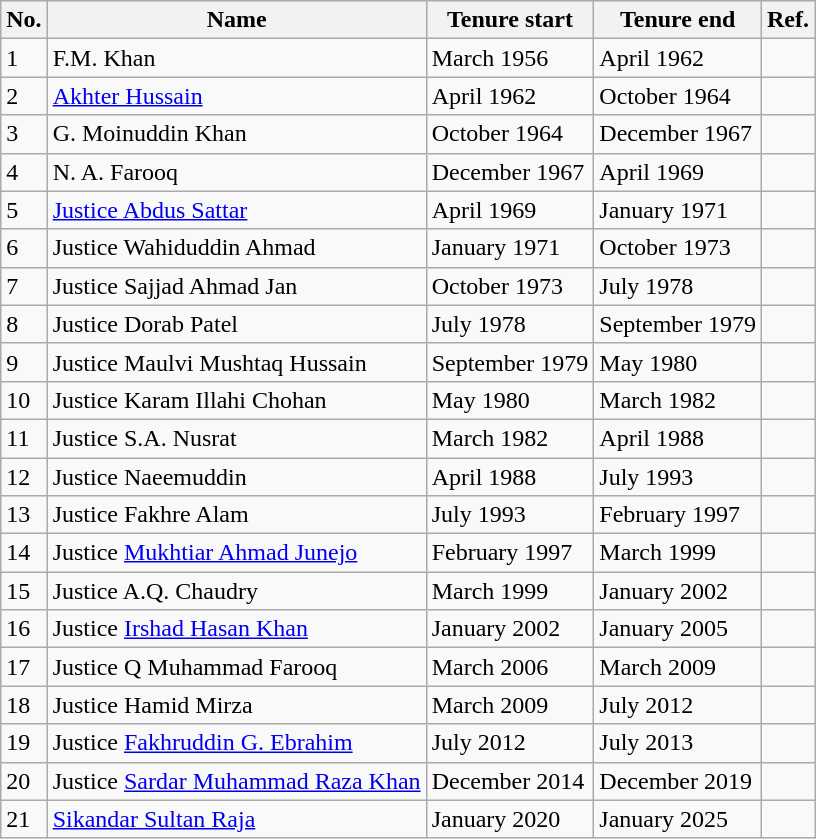<table class="wikitable sortable">
<tr>
<th>No.</th>
<th>Name</th>
<th>Tenure start</th>
<th>Tenure end</th>
<th>Ref.</th>
</tr>
<tr>
<td>1</td>
<td>F.M. Khan</td>
<td>March 1956</td>
<td>April 1962</td>
<td></td>
</tr>
<tr>
<td>2</td>
<td><a href='#'>Akhter Hussain</a></td>
<td>April 1962</td>
<td>October 1964</td>
<td></td>
</tr>
<tr>
<td>3</td>
<td>G. Moinuddin Khan</td>
<td>October 1964</td>
<td>December 1967</td>
<td></td>
</tr>
<tr>
<td>4</td>
<td>N. A. Farooq</td>
<td>December 1967</td>
<td>April 1969</td>
<td></td>
</tr>
<tr>
<td>5</td>
<td><a href='#'>Justice Abdus Sattar</a></td>
<td>April 1969</td>
<td>January 1971</td>
<td></td>
</tr>
<tr>
<td>6</td>
<td>Justice Wahiduddin Ahmad</td>
<td>January 1971</td>
<td>October 1973</td>
<td></td>
</tr>
<tr>
<td>7</td>
<td>Justice Sajjad Ahmad Jan</td>
<td>October 1973</td>
<td>July 1978</td>
<td></td>
</tr>
<tr>
<td>8</td>
<td>Justice Dorab Patel</td>
<td>July 1978</td>
<td>September 1979</td>
<td></td>
</tr>
<tr>
<td>9</td>
<td>Justice Maulvi Mushtaq Hussain</td>
<td>September 1979</td>
<td>May 1980</td>
<td></td>
</tr>
<tr>
<td>10</td>
<td>Justice Karam Illahi Chohan</td>
<td>May 1980</td>
<td>March 1982</td>
<td></td>
</tr>
<tr>
<td>11</td>
<td>Justice S.A. Nusrat</td>
<td>March 1982</td>
<td>April 1988</td>
<td></td>
</tr>
<tr>
<td>12</td>
<td>Justice Naeemuddin</td>
<td>April 1988</td>
<td>July 1993</td>
<td></td>
</tr>
<tr>
<td>13</td>
<td>Justice Fakhre Alam</td>
<td>July 1993</td>
<td>February 1997</td>
<td></td>
</tr>
<tr>
<td>14</td>
<td>Justice <a href='#'>Mukhtiar Ahmad Junejo</a></td>
<td>February 1997</td>
<td>March 1999</td>
<td></td>
</tr>
<tr>
<td>15</td>
<td>Justice A.Q. Chaudry</td>
<td>March 1999</td>
<td>January 2002</td>
<td></td>
</tr>
<tr>
<td>16</td>
<td>Justice <a href='#'>Irshad Hasan Khan</a></td>
<td>January 2002</td>
<td>January 2005</td>
<td></td>
</tr>
<tr>
<td>17</td>
<td>Justice Q Muhammad Farooq</td>
<td>March 2006</td>
<td>March 2009</td>
<td></td>
</tr>
<tr>
<td>18</td>
<td>Justice Hamid Mirza</td>
<td>March 2009</td>
<td>July 2012</td>
<td></td>
</tr>
<tr>
<td>19</td>
<td>Justice <a href='#'>Fakhruddin G. Ebrahim</a></td>
<td>July 2012</td>
<td>July 2013</td>
<td></td>
</tr>
<tr>
<td>20</td>
<td>Justice <a href='#'>Sardar Muhammad Raza Khan</a></td>
<td>December 2014</td>
<td>December 2019</td>
<td></td>
</tr>
<tr>
<td>21</td>
<td><a href='#'>Sikandar Sultan Raja</a></td>
<td>January 2020</td>
<td>January 2025</td>
<td></td>
</tr>
</table>
